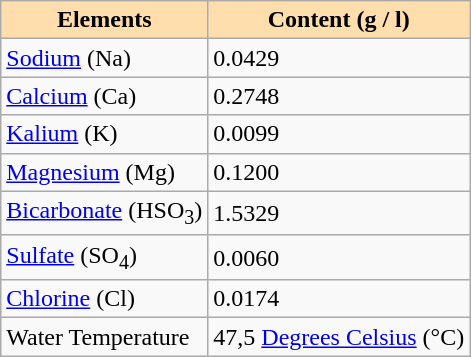<table class="wikitable">
<tr>
<th style="background-color:#ffdead">Elements</th>
<th style="background-color:#ffdead">Content (g / l)</th>
</tr>
<tr>
<td><a href='#'>Sodium</a> (Na)</td>
<td>0.0429</td>
</tr>
<tr>
<td><a href='#'>Calcium</a> (Ca)</td>
<td>0.2748</td>
</tr>
<tr>
<td><a href='#'>Kalium</a> (K)</td>
<td>0.0099</td>
</tr>
<tr>
<td><a href='#'>Magnesium</a> (Mg)</td>
<td>0.1200</td>
</tr>
<tr>
<td><a href='#'>Bicarbonate</a> (HSO<sub>3</sub>)</td>
<td>1.5329</td>
</tr>
<tr>
<td><a href='#'>Sulfate</a> (SO<sub>4</sub>)</td>
<td>0.0060</td>
</tr>
<tr>
<td><a href='#'>Chlorine</a> (Cl)</td>
<td>0.0174</td>
</tr>
<tr>
<td>Water Temperature</td>
<td>47,5 <a href='#'>Degrees Celsius</a> (°C)</td>
</tr>
</table>
